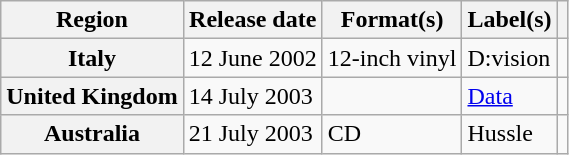<table class="wikitable plainrowheaders">
<tr>
<th scope="col">Region</th>
<th scope="col">Release date</th>
<th scope="col">Format(s)</th>
<th scope="col">Label(s)</th>
<th scope="col"></th>
</tr>
<tr>
<th scope="row">Italy</th>
<td>12 June 2002</td>
<td>12-inch vinyl</td>
<td>D:vision</td>
<td></td>
</tr>
<tr>
<th scope="row">United Kingdom</th>
<td>14 July 2003</td>
<td></td>
<td><a href='#'>Data</a></td>
<td></td>
</tr>
<tr>
<th scope="row">Australia</th>
<td>21 July 2003</td>
<td>CD</td>
<td>Hussle</td>
<td></td>
</tr>
</table>
